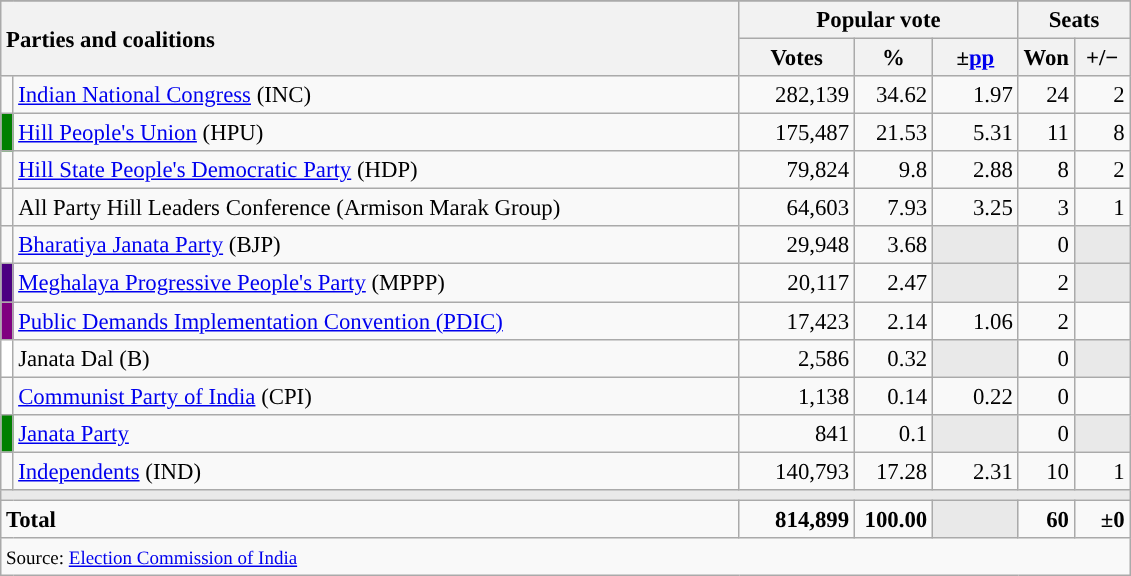<table class="wikitable" style="text-align:right; font-size:95%;">
<tr>
</tr>
<tr>
<th style="text-align:left;" rowspan="2" colspan="2" width="485">Parties and coalitions</th>
<th colspan="3">Popular vote</th>
<th colspan="2">Seats</th>
</tr>
<tr>
<th width="70">Votes</th>
<th width="45">%</th>
<th width="50">±<a href='#'>pp</a></th>
<th width="30">Won</th>
<th width="30">+/−</th>
</tr>
<tr>
<td width="1" style="color:inherit;background:"></td>
<td align="left"><a href='#'>Indian National Congress</a> (INC)</td>
<td>282,139</td>
<td>34.62</td>
<td>1.97 </td>
<td>24</td>
<td>2 </td>
</tr>
<tr>
<td width="1" bgcolor="green"></td>
<td align="left"><a href='#'>Hill People's Union</a> (HPU)</td>
<td>175,487</td>
<td>21.53</td>
<td>5.31 </td>
<td>11</td>
<td>8 </td>
</tr>
<tr>
<td width="1"></td>
<td align="left"><a href='#'>Hill State People's Democratic Party</a> (HDP)</td>
<td>79,824</td>
<td>9.8</td>
<td>2.88 </td>
<td>8</td>
<td>2 </td>
</tr>
<tr>
<td width="1"></td>
<td align="left">All Party Hill Leaders Conference (Armison Marak Group)</td>
<td>64,603</td>
<td>7.93</td>
<td>3.25 </td>
<td>3</td>
<td>1 </td>
</tr>
<tr>
<td width="1"></td>
<td align="left"><a href='#'>Bharatiya Janata Party</a> (BJP)</td>
<td>29,948</td>
<td>3.68</td>
<td style="color:inherit;background:#E9E9E9"></td>
<td>0</td>
<td style="color:inherit;background:#E9E9E9"></td>
</tr>
<tr>
<td width="1" bgcolor="indigo"></td>
<td align="left"><a href='#'>Meghalaya Progressive People's Party</a> (MPPP)</td>
<td>20,117</td>
<td>2.47</td>
<td style="color:inherit;background:#E9E9E9"></td>
<td>2</td>
<td style="color:inherit;background:#E9E9E9"></td>
</tr>
<tr>
<td width="1" bgcolor="purple"></td>
<td align="left"><a href='#'>Public Demands Implementation Convention (PDIC)</a></td>
<td>17,423</td>
<td>2.14</td>
<td>1.06 </td>
<td>2</td>
<td></td>
</tr>
<tr>
<td width="1" bgcolor="white"></td>
<td align="left">Janata Dal (B)</td>
<td>2,586</td>
<td>0.32</td>
<td style="color:inherit;background:#E9E9E9"></td>
<td>0</td>
<td style="color:inherit;background:#E9E9E9"></td>
</tr>
<tr>
<td></td>
<td align="left"><a href='#'>Communist Party of India</a> (CPI)</td>
<td>1,138</td>
<td>0.14</td>
<td>0.22 </td>
<td>0</td>
<td></td>
</tr>
<tr>
<td width="1" bgcolor="green"></td>
<td align="left"><a href='#'>Janata Party</a></td>
<td>841</td>
<td>0.1</td>
<td style="color:inherit;background:#E9E9E9"></td>
<td>0</td>
<td style="color:inherit;background:#E9E9E9"></td>
</tr>
<tr>
<td></td>
<td align="left"><a href='#'>Independents</a> (IND)</td>
<td>140,793</td>
<td>17.28</td>
<td>2.31 </td>
<td>10</td>
<td>1 </td>
</tr>
<tr>
<td colspan="7" bgcolor="#E9E9E9"></td>
</tr>
<tr style="font-weight:bold;">
<td align="left" colspan="2">Total</td>
<td>814,899</td>
<td>100.00</td>
<td bgcolor="#E9E9E9"></td>
<td>60</td>
<td>±0</td>
</tr>
<tr>
<td style="text-align:left;" colspan="7"><small>Source: <a href='#'>Election Commission of India</a></small></td>
</tr>
</table>
